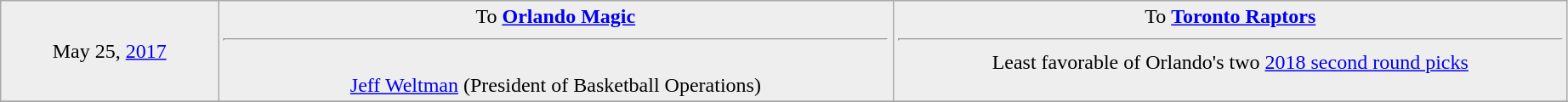<table class="wikitable sortable sortable" style="text-align: center">
<tr style="background:#eee;">
<td style="width:10%">May 25, <a href='#'>2017</a></td>
<td style="width:31%; vertical-align:top;">To <strong><a href='#'>Orlando Magic</a></strong><hr><br> <a href='#'>Jeff Weltman</a> (President of Basketball Operations)</td>
<td style="width:31%; vertical-align:top;">To <strong><a href='#'>Toronto Raptors</a></strong><hr>Least favorable of Orlando's two <a href='#'>2018 second round picks</a></td>
</tr>
<tr>
</tr>
</table>
